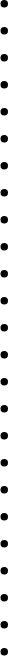<table>
<tr>
<td style="vertical-align:top; width:25%;"><br><ul><li></li><li></li><li></li><li></li><li></li><li></li><li></li><li></li><li></li><li></li><li></li><li></li><li></li><li></li><li></li><li></li><li></li><li></li><li></li><li></li><li></li><li></li><li></li><li></li><li></li></ul></td>
</tr>
</table>
